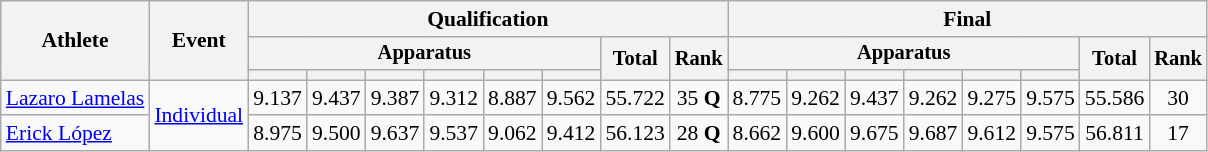<table class=wikitable style=font-size:90%;text-align:center>
<tr>
<th rowspan=3>Athlete</th>
<th rowspan=3>Event</th>
<th colspan=8>Qualification</th>
<th colspan=8>Final</th>
</tr>
<tr style=font-size:95%>
<th colspan=6>Apparatus</th>
<th rowspan=2>Total</th>
<th rowspan=2>Rank</th>
<th colspan=6>Apparatus</th>
<th rowspan=2>Total</th>
<th rowspan=2>Rank</th>
</tr>
<tr style=font-size:95%>
<th></th>
<th></th>
<th></th>
<th></th>
<th></th>
<th></th>
<th></th>
<th></th>
<th></th>
<th></th>
<th></th>
<th></th>
</tr>
<tr align=center>
<td align=left><a href='#'>Lazaro Lamelas</a></td>
<td align=left rowspan=2><a href='#'>Individual</a></td>
<td>9.137</td>
<td>9.437</td>
<td>9.387</td>
<td>9.312</td>
<td>8.887</td>
<td>9.562</td>
<td>55.722</td>
<td>35 <strong>Q</strong></td>
<td>8.775</td>
<td>9.262</td>
<td>9.437</td>
<td>9.262</td>
<td>9.275</td>
<td>9.575</td>
<td>55.586</td>
<td>30</td>
</tr>
<tr align=center>
<td align=left><a href='#'>Erick López</a></td>
<td>8.975</td>
<td>9.500</td>
<td>9.637</td>
<td>9.537</td>
<td>9.062</td>
<td>9.412</td>
<td>56.123</td>
<td>28 <strong>Q</strong></td>
<td>8.662</td>
<td>9.600</td>
<td>9.675</td>
<td>9.687</td>
<td>9.612</td>
<td>9.575</td>
<td>56.811</td>
<td>17</td>
</tr>
</table>
